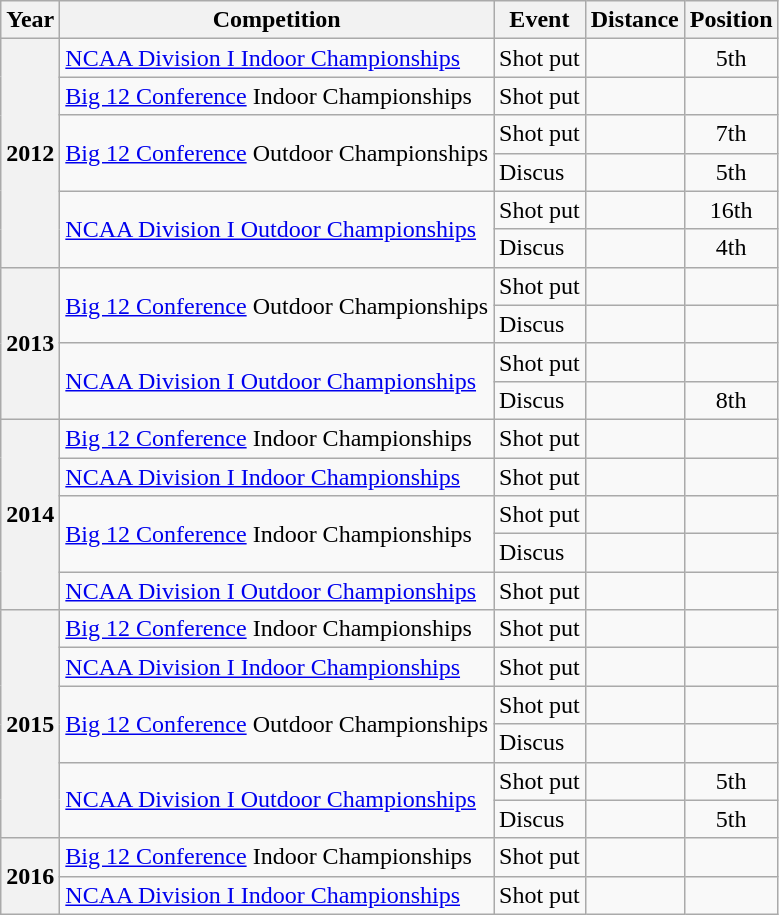<table class="wikitable sortable">
<tr>
<th scope="col">Year</th>
<th scope="col">Competition</th>
<th scope="col">Event</th>
<th scope="col">Distance</th>
<th scope="col">Position</th>
</tr>
<tr>
<th scope="rowgroup" rowspan="6">2012</th>
<td><a href='#'>NCAA Division I Indoor Championships</a></td>
<td>Shot put</td>
<td></td>
<td style="text-align:center">5th</td>
</tr>
<tr>
<td><a href='#'>Big 12 Conference</a> Indoor Championships</td>
<td>Shot put</td>
<td></td>
<td style="text-align:center"></td>
</tr>
<tr>
<td rowspan=2><a href='#'>Big 12 Conference</a> Outdoor Championships</td>
<td>Shot put</td>
<td></td>
<td style="text-align:center">7th</td>
</tr>
<tr>
<td>Discus</td>
<td></td>
<td style="text-align:center">5th</td>
</tr>
<tr>
<td rowspan=2><a href='#'>NCAA Division I Outdoor Championships</a></td>
<td>Shot put</td>
<td></td>
<td style="text-align:center">16th</td>
</tr>
<tr>
<td>Discus</td>
<td></td>
<td style="text-align:center">4th</td>
</tr>
<tr>
<th scope="rowgroup" rowspan="4">2013</th>
<td rowspan=2><a href='#'>Big 12 Conference</a> Outdoor Championships</td>
<td>Shot put</td>
<td></td>
<td style="text-align:center"></td>
</tr>
<tr>
<td>Discus</td>
<td></td>
<td style="text-align:center"></td>
</tr>
<tr>
<td rowspan=2><a href='#'>NCAA Division I Outdoor Championships</a></td>
<td>Shot put</td>
<td></td>
<td style="text-align:center"></td>
</tr>
<tr>
<td>Discus</td>
<td></td>
<td style="text-align:center">8th</td>
</tr>
<tr>
<th scope="rowgroup" rowspan="5">2014</th>
<td><a href='#'>Big 12 Conference</a> Indoor Championships</td>
<td>Shot put</td>
<td></td>
<td style="text-align:center"></td>
</tr>
<tr>
<td><a href='#'>NCAA Division I Indoor Championships</a></td>
<td>Shot put</td>
<td></td>
<td style="text-align:center"></td>
</tr>
<tr>
<td rowspan=2><a href='#'>Big 12 Conference</a> Indoor Championships</td>
<td>Shot put</td>
<td></td>
<td style="text-align:center"></td>
</tr>
<tr>
<td>Discus</td>
<td></td>
<td style="text-align:center"></td>
</tr>
<tr>
<td><a href='#'>NCAA Division I Outdoor Championships</a></td>
<td>Shot put</td>
<td></td>
<td style="text-align:center"></td>
</tr>
<tr>
<th scope="rowgroup" rowspan="6">2015</th>
<td><a href='#'>Big 12 Conference</a> Indoor Championships</td>
<td>Shot put</td>
<td></td>
<td style="text-align:center"></td>
</tr>
<tr>
<td><a href='#'>NCAA Division I Indoor Championships</a></td>
<td>Shot put</td>
<td></td>
<td style="text-align:center"></td>
</tr>
<tr>
<td rowspan=2><a href='#'>Big 12 Conference</a> Outdoor Championships</td>
<td>Shot put</td>
<td></td>
<td style="text-align:center"></td>
</tr>
<tr>
<td>Discus</td>
<td></td>
<td style="text-align:center"></td>
</tr>
<tr>
<td rowspan=2><a href='#'>NCAA Division I Outdoor Championships</a></td>
<td>Shot put</td>
<td></td>
<td style="text-align:center">5th</td>
</tr>
<tr>
<td>Discus</td>
<td></td>
<td style="text-align:center">5th</td>
</tr>
<tr>
<th scope="rowgroup" rowspan="2">2016</th>
<td><a href='#'>Big 12 Conference</a> Indoor Championships</td>
<td>Shot put</td>
<td></td>
<td style="text-align:center"></td>
</tr>
<tr>
<td><a href='#'>NCAA Division I Indoor Championships</a></td>
<td>Shot put</td>
<td></td>
<td style="text-align:center"></td>
</tr>
</table>
